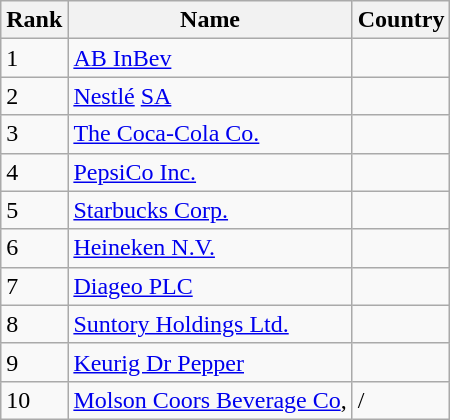<table class="wikitable sortable">
<tr>
<th>Rank</th>
<th>Name</th>
<th>Country</th>
</tr>
<tr>
<td>1</td>
<td><a href='#'>AB InBev</a></td>
<td></td>
</tr>
<tr>
<td>2</td>
<td><a href='#'>Nestlé</a> <a href='#'>SA</a></td>
<td></td>
</tr>
<tr>
<td>3</td>
<td><a href='#'>The Coca-Cola Co.</a></td>
<td></td>
</tr>
<tr>
<td>4</td>
<td><a href='#'>PepsiCo Inc.</a></td>
<td></td>
</tr>
<tr>
<td>5</td>
<td><a href='#'>Starbucks Corp.</a></td>
<td></td>
</tr>
<tr>
<td>6</td>
<td><a href='#'>Heineken N.V.</a></td>
<td></td>
</tr>
<tr>
<td>7</td>
<td><a href='#'>Diageo PLC</a></td>
<td></td>
</tr>
<tr>
<td>8</td>
<td><a href='#'>Suntory Holdings Ltd.</a></td>
<td></td>
</tr>
<tr>
<td>9</td>
<td><a href='#'>Keurig Dr Pepper</a></td>
<td></td>
</tr>
<tr>
<td>10</td>
<td><a href='#'>Molson Coors Beverage Co</a>,</td>
<td>/</td>
</tr>
</table>
